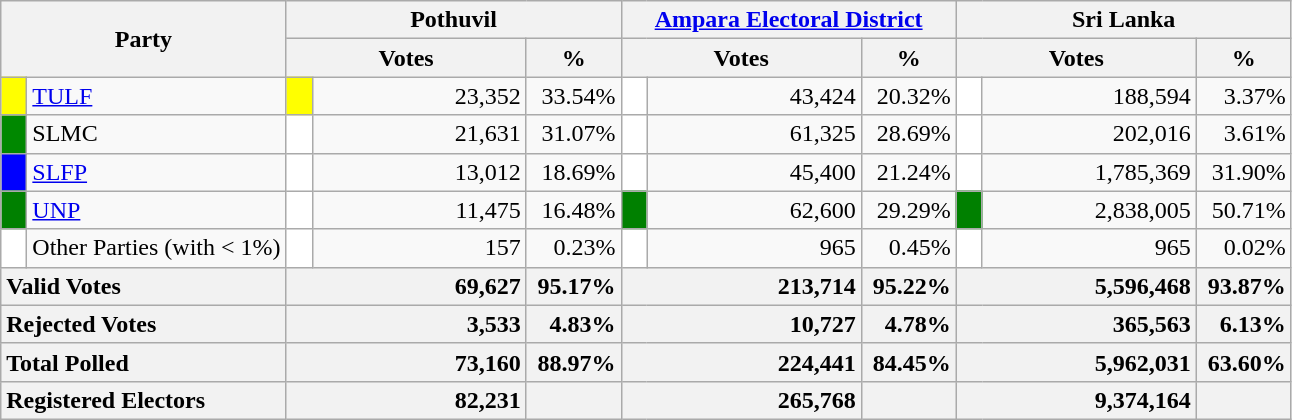<table class="wikitable">
<tr>
<th colspan="2" width="144px"rowspan="2">Party</th>
<th colspan="3" width="216px">Pothuvil</th>
<th colspan="3" width="216px"><a href='#'>Ampara Electoral District</a></th>
<th colspan="3" width="216px">Sri Lanka</th>
</tr>
<tr>
<th colspan="2" width="144px">Votes</th>
<th>%</th>
<th colspan="2" width="144px">Votes</th>
<th>%</th>
<th colspan="2" width="144px">Votes</th>
<th>%</th>
</tr>
<tr>
<td style="background-color:yellow;" width="10px"></td>
<td style="text-align:left;"><a href='#'>TULF</a></td>
<td style="background-color:yellow;" width="10px"></td>
<td style="text-align:right;">23,352</td>
<td style="text-align:right;">33.54%</td>
<td style="background-color:white;" width="10px"></td>
<td style="text-align:right;">43,424</td>
<td style="text-align:right;">20.32%</td>
<td style="background-color:white;" width="10px"></td>
<td style="text-align:right;">188,594</td>
<td style="text-align:right;">3.37%</td>
</tr>
<tr>
<td style="background-color:#008800;" width="10px"></td>
<td style="text-align:left;">SLMC</td>
<td style="background-color:white;" width="10px"></td>
<td style="text-align:right;">21,631</td>
<td style="text-align:right;">31.07%</td>
<td style="background-color:white;" width="10px"></td>
<td style="text-align:right;">61,325</td>
<td style="text-align:right;">28.69%</td>
<td style="background-color:white;" width="10px"></td>
<td style="text-align:right;">202,016</td>
<td style="text-align:right;">3.61%</td>
</tr>
<tr>
<td style="background-color:blue;" width="10px"></td>
<td style="text-align:left;"><a href='#'>SLFP</a></td>
<td style="background-color:white;" width="10px"></td>
<td style="text-align:right;">13,012</td>
<td style="text-align:right;">18.69%</td>
<td style="background-color:white;" width="10px"></td>
<td style="text-align:right;">45,400</td>
<td style="text-align:right;">21.24%</td>
<td style="background-color:white;" width="10px"></td>
<td style="text-align:right;">1,785,369</td>
<td style="text-align:right;">31.90%</td>
</tr>
<tr>
<td style="background-color:green;" width="10px"></td>
<td style="text-align:left;"><a href='#'>UNP</a></td>
<td style="background-color:white;" width="10px"></td>
<td style="text-align:right;">11,475</td>
<td style="text-align:right;">16.48%</td>
<td style="background-color:green;" width="10px"></td>
<td style="text-align:right;">62,600</td>
<td style="text-align:right;">29.29%</td>
<td style="background-color:green;" width="10px"></td>
<td style="text-align:right;">2,838,005</td>
<td style="text-align:right;">50.71%</td>
</tr>
<tr>
<td style="background-color:white;" width="10px"></td>
<td style="text-align:left;">Other Parties (with < 1%)</td>
<td style="background-color:white;" width="10px"></td>
<td style="text-align:right;">157</td>
<td style="text-align:right;">0.23%</td>
<td style="background-color:white;" width="10px"></td>
<td style="text-align:right;">965</td>
<td style="text-align:right;">0.45%</td>
<td style="background-color:white;" width="10px"></td>
<td style="text-align:right;">965</td>
<td style="text-align:right;">0.02%</td>
</tr>
<tr>
<th colspan="2" width="144px"style="text-align:left;">Valid Votes</th>
<th style="text-align:right;"colspan="2" width="144px">69,627</th>
<th style="text-align:right;">95.17%</th>
<th style="text-align:right;"colspan="2" width="144px">213,714</th>
<th style="text-align:right;">95.22%</th>
<th style="text-align:right;"colspan="2" width="144px">5,596,468</th>
<th style="text-align:right;">93.87%</th>
</tr>
<tr>
<th colspan="2" width="144px"style="text-align:left;">Rejected Votes</th>
<th style="text-align:right;"colspan="2" width="144px">3,533</th>
<th style="text-align:right;">4.83%</th>
<th style="text-align:right;"colspan="2" width="144px">10,727</th>
<th style="text-align:right;">4.78%</th>
<th style="text-align:right;"colspan="2" width="144px">365,563</th>
<th style="text-align:right;">6.13%</th>
</tr>
<tr>
<th colspan="2" width="144px"style="text-align:left;">Total Polled</th>
<th style="text-align:right;"colspan="2" width="144px">73,160</th>
<th style="text-align:right;">88.97%</th>
<th style="text-align:right;"colspan="2" width="144px">224,441</th>
<th style="text-align:right;">84.45%</th>
<th style="text-align:right;"colspan="2" width="144px">5,962,031</th>
<th style="text-align:right;">63.60%</th>
</tr>
<tr>
<th colspan="2" width="144px"style="text-align:left;">Registered Electors</th>
<th style="text-align:right;"colspan="2" width="144px">82,231</th>
<th></th>
<th style="text-align:right;"colspan="2" width="144px">265,768</th>
<th></th>
<th style="text-align:right;"colspan="2" width="144px">9,374,164</th>
<th></th>
</tr>
</table>
